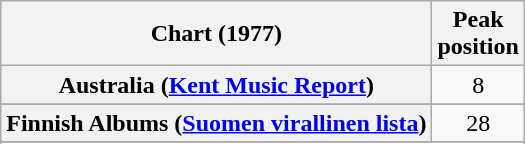<table class="wikitable sortable plainrowheaders" style="text-align:center">
<tr>
<th scope="col">Chart (1977)</th>
<th scope="col">Peak<br>position</th>
</tr>
<tr>
<th scope="row">Australia (<a href='#'>Kent Music Report</a>)</th>
<td style="text-align:center;">8</td>
</tr>
<tr>
</tr>
<tr>
<th scope="row">Finnish Albums (<a href='#'>Suomen virallinen lista</a>)</th>
<td>28</td>
</tr>
<tr>
</tr>
<tr>
</tr>
<tr>
</tr>
<tr>
</tr>
<tr>
</tr>
<tr>
</tr>
</table>
